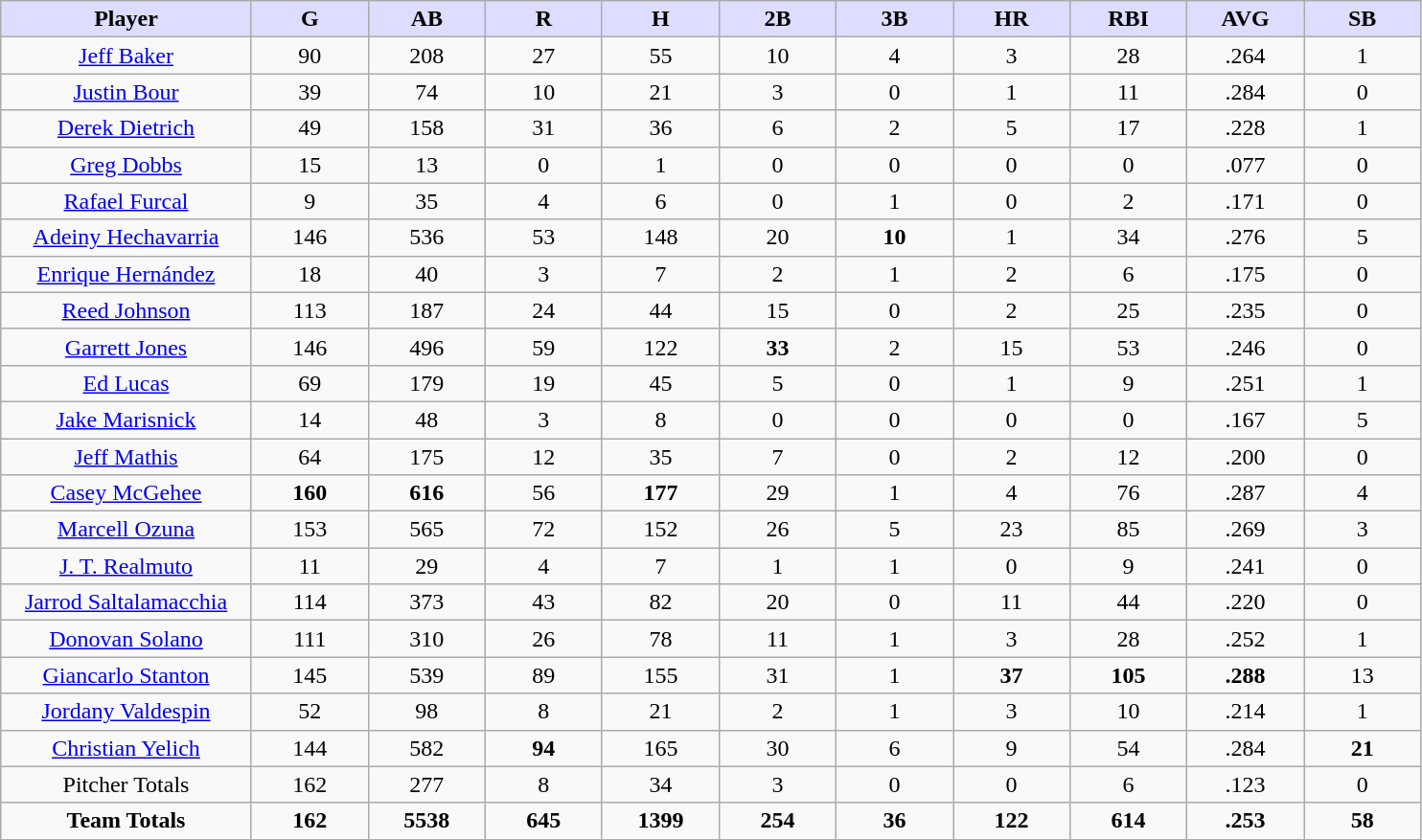<table class="wikitable sortable">
<tr>
<th style="background:#ddf; width:15%;">Player</th>
<th style="background:#ddf; width:7%;">G</th>
<th style="background:#ddf; width:7%;">AB</th>
<th style="background:#ddf; width:7%;">R</th>
<th style="background:#ddf; width:7%;">H</th>
<th style="background:#ddf; width:7%;">2B</th>
<th style="background:#ddf; width:7%;">3B</th>
<th style="background:#ddf; width:7%;">HR</th>
<th style="background:#ddf; width:7%;">RBI</th>
<th style="background:#ddf; width:7%;">AVG</th>
<th style="background:#ddf; width:7%;">SB</th>
</tr>
<tr align=center>
<td><a href='#'>Jeff Baker</a></td>
<td>90</td>
<td>208</td>
<td>27</td>
<td>55</td>
<td>10</td>
<td>4</td>
<td>3</td>
<td>28</td>
<td>.264</td>
<td>1</td>
</tr>
<tr align=center>
<td><a href='#'>Justin Bour</a></td>
<td>39</td>
<td>74</td>
<td>10</td>
<td>21</td>
<td>3</td>
<td>0</td>
<td>1</td>
<td>11</td>
<td>.284</td>
<td>0</td>
</tr>
<tr align=center>
<td><a href='#'>Derek Dietrich</a></td>
<td>49</td>
<td>158</td>
<td>31</td>
<td>36</td>
<td>6</td>
<td>2</td>
<td>5</td>
<td>17</td>
<td>.228</td>
<td>1</td>
</tr>
<tr align=center>
<td><a href='#'>Greg Dobbs</a></td>
<td>15</td>
<td>13</td>
<td>0</td>
<td>1</td>
<td>0</td>
<td>0</td>
<td>0</td>
<td>0</td>
<td>.077</td>
<td>0</td>
</tr>
<tr align=center>
<td><a href='#'>Rafael Furcal</a></td>
<td>9</td>
<td>35</td>
<td>4</td>
<td>6</td>
<td>0</td>
<td>1</td>
<td>0</td>
<td>2</td>
<td>.171</td>
<td>0</td>
</tr>
<tr align=center>
<td><a href='#'>Adeiny Hechavarria</a></td>
<td>146</td>
<td>536</td>
<td>53</td>
<td>148</td>
<td>20</td>
<td><strong>10</strong></td>
<td>1</td>
<td>34</td>
<td>.276</td>
<td>5</td>
</tr>
<tr align=center>
<td><a href='#'>Enrique Hernández</a></td>
<td>18</td>
<td>40</td>
<td>3</td>
<td>7</td>
<td>2</td>
<td>1</td>
<td>2</td>
<td>6</td>
<td>.175</td>
<td>0</td>
</tr>
<tr align=center>
<td><a href='#'>Reed Johnson</a></td>
<td>113</td>
<td>187</td>
<td>24</td>
<td>44</td>
<td>15</td>
<td>0</td>
<td>2</td>
<td>25</td>
<td>.235</td>
<td>0</td>
</tr>
<tr align=center>
<td><a href='#'>Garrett Jones</a></td>
<td>146</td>
<td>496</td>
<td>59</td>
<td>122</td>
<td><strong>33</strong></td>
<td>2</td>
<td>15</td>
<td>53</td>
<td>.246</td>
<td>0</td>
</tr>
<tr align=center>
<td><a href='#'>Ed Lucas</a></td>
<td>69</td>
<td>179</td>
<td>19</td>
<td>45</td>
<td>5</td>
<td>0</td>
<td>1</td>
<td>9</td>
<td>.251</td>
<td>1</td>
</tr>
<tr align=center>
<td><a href='#'>Jake Marisnick</a></td>
<td>14</td>
<td>48</td>
<td>3</td>
<td>8</td>
<td>0</td>
<td>0</td>
<td>0</td>
<td>0</td>
<td>.167</td>
<td>5</td>
</tr>
<tr align=center>
<td><a href='#'>Jeff Mathis</a></td>
<td>64</td>
<td>175</td>
<td>12</td>
<td>35</td>
<td>7</td>
<td>0</td>
<td>2</td>
<td>12</td>
<td>.200</td>
<td>0</td>
</tr>
<tr align=center>
<td><a href='#'>Casey McGehee</a></td>
<td><strong>160</strong></td>
<td><strong>616</strong></td>
<td>56</td>
<td><strong>177</strong></td>
<td>29</td>
<td>1</td>
<td>4</td>
<td>76</td>
<td>.287</td>
<td>4</td>
</tr>
<tr align=center>
<td><a href='#'>Marcell Ozuna</a></td>
<td>153</td>
<td>565</td>
<td>72</td>
<td>152</td>
<td>26</td>
<td>5</td>
<td>23</td>
<td>85</td>
<td>.269</td>
<td>3</td>
</tr>
<tr align=center>
<td><a href='#'>J. T. Realmuto</a></td>
<td>11</td>
<td>29</td>
<td>4</td>
<td>7</td>
<td>1</td>
<td>1</td>
<td>0</td>
<td>9</td>
<td>.241</td>
<td>0</td>
</tr>
<tr align=center>
<td><a href='#'>Jarrod Saltalamacchia</a></td>
<td>114</td>
<td>373</td>
<td>43</td>
<td>82</td>
<td>20</td>
<td>0</td>
<td>11</td>
<td>44</td>
<td>.220</td>
<td>0</td>
</tr>
<tr align=center>
<td><a href='#'>Donovan Solano</a></td>
<td>111</td>
<td>310</td>
<td>26</td>
<td>78</td>
<td>11</td>
<td>1</td>
<td>3</td>
<td>28</td>
<td>.252</td>
<td>1</td>
</tr>
<tr align=center>
<td><a href='#'>Giancarlo Stanton</a></td>
<td>145</td>
<td>539</td>
<td>89</td>
<td>155</td>
<td>31</td>
<td>1</td>
<td><strong>37</strong></td>
<td><strong>105</strong></td>
<td><strong>.288</strong></td>
<td>13</td>
</tr>
<tr align=center>
<td><a href='#'>Jordany Valdespin</a></td>
<td>52</td>
<td>98</td>
<td>8</td>
<td>21</td>
<td>2</td>
<td>1</td>
<td>3</td>
<td>10</td>
<td>.214</td>
<td>1</td>
</tr>
<tr align=center>
<td><a href='#'>Christian Yelich</a></td>
<td>144</td>
<td>582</td>
<td><strong>94</strong></td>
<td>165</td>
<td>30</td>
<td>6</td>
<td>9</td>
<td>54</td>
<td>.284</td>
<td><strong>21</strong></td>
</tr>
<tr align=center>
<td>Pitcher Totals</td>
<td>162</td>
<td>277</td>
<td>8</td>
<td>34</td>
<td>3</td>
<td>0</td>
<td>0</td>
<td>6</td>
<td>.123</td>
<td>0</td>
</tr>
<tr align=center>
<td><strong>Team Totals</strong></td>
<td><strong>162</strong></td>
<td><strong>5538</strong></td>
<td><strong>645</strong></td>
<td><strong>1399</strong></td>
<td><strong>254</strong></td>
<td><strong>36</strong></td>
<td><strong>122</strong></td>
<td><strong>614</strong></td>
<td><strong>.253</strong></td>
<td><strong>58</strong></td>
</tr>
</table>
